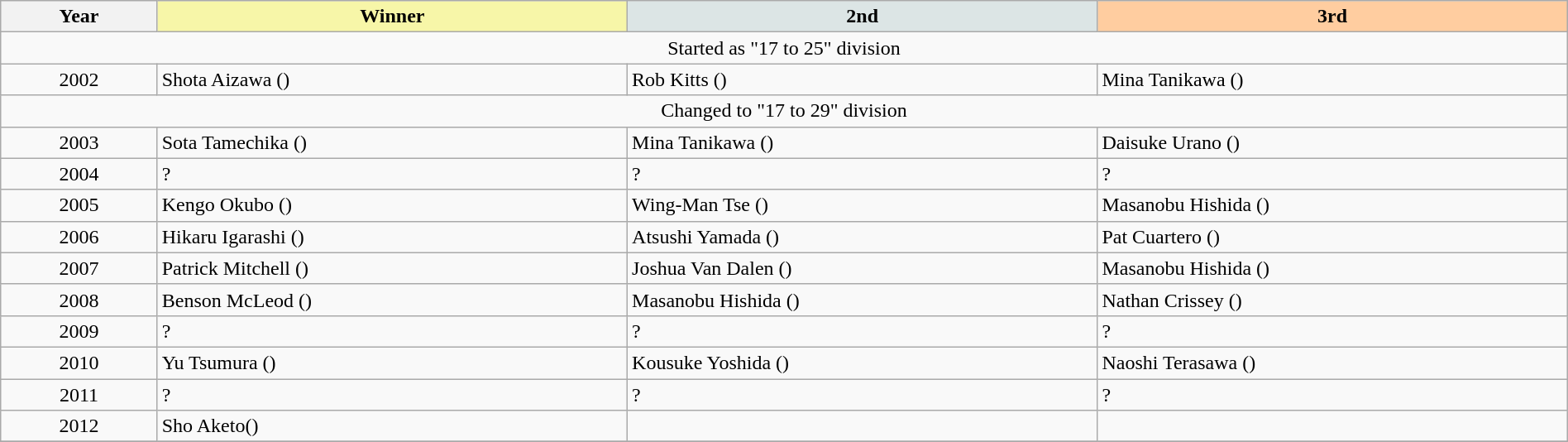<table class="wikitable" width=100%>
<tr>
<th width=10%>Year</th>
<th style="background-color: #F7F6A8;" width=30%>Winner</th>
<th style="background-color: #DCE5E5;" width=30%>2nd</th>
<th style="background-color: #FFCDA0;" width=30%>3rd</th>
</tr>
<tr>
<td align=center colspan="4">Started as "17 to 25" division</td>
</tr>
<tr>
<td align=center>2002 </td>
<td>Shota Aizawa ()</td>
<td>Rob Kitts ()</td>
<td>Mina Tanikawa ()</td>
</tr>
<tr>
<td align=center colspan="4">Changed to "17 to 29" division</td>
</tr>
<tr>
<td align=center>2003 </td>
<td>Sota Tamechika ()</td>
<td>Mina Tanikawa ()</td>
<td>Daisuke Urano ()</td>
</tr>
<tr>
<td align=center>2004</td>
<td>?</td>
<td>?</td>
<td>?</td>
</tr>
<tr>
<td align=center>2005 </td>
<td>Kengo Okubo ()</td>
<td>Wing-Man Tse ()</td>
<td>Masanobu Hishida ()</td>
</tr>
<tr>
<td align=center>2006 </td>
<td>Hikaru Igarashi ()</td>
<td>Atsushi Yamada ()</td>
<td>Pat Cuartero ()</td>
</tr>
<tr>
<td align=center>2007 </td>
<td>Patrick Mitchell ()</td>
<td>Joshua Van Dalen ()</td>
<td>Masanobu Hishida ()</td>
</tr>
<tr>
<td align=center>2008 </td>
<td>Benson McLeod ()</td>
<td>Masanobu Hishida ()</td>
<td>Nathan Crissey ()</td>
</tr>
<tr>
<td align=center>2009</td>
<td>?</td>
<td>?</td>
<td>?</td>
</tr>
<tr>
<td align=center>2010 </td>
<td>Yu Tsumura ()</td>
<td>Kousuke Yoshida ()</td>
<td>Naoshi Terasawa ()</td>
</tr>
<tr>
<td align=center>2011</td>
<td>?</td>
<td>?</td>
<td>?</td>
</tr>
<tr>
<td align=center>2012 </td>
<td>Sho Aketo()</td>
<td></td>
<td></td>
</tr>
<tr>
</tr>
</table>
